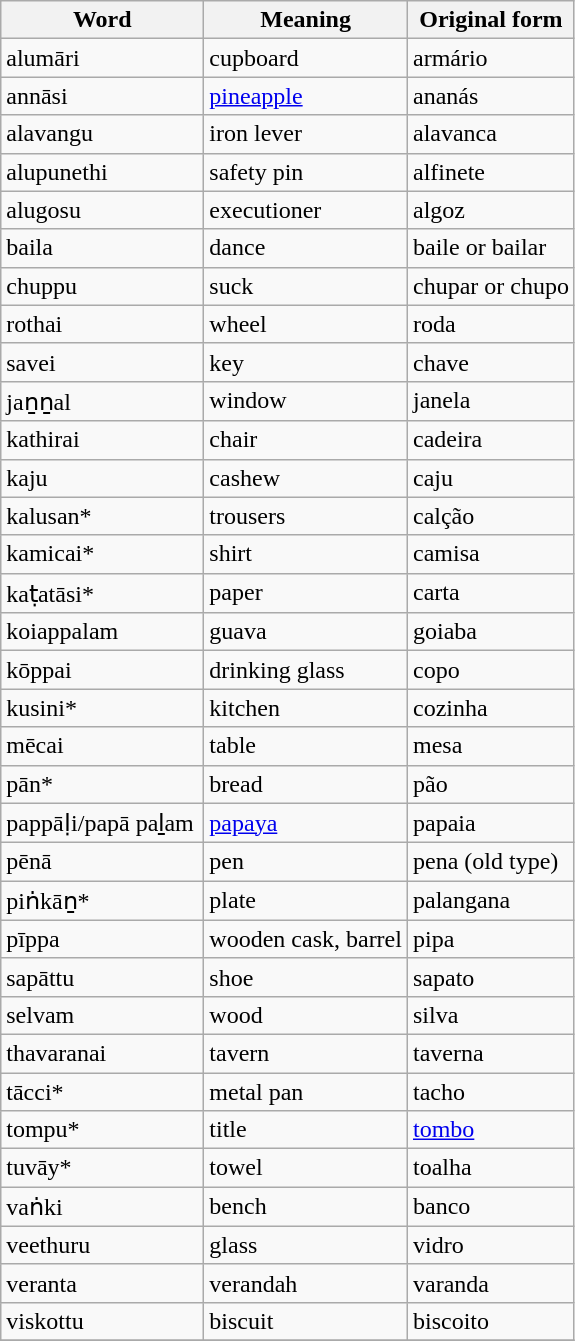<table class="wikitable">
<tr>
<th>Word</th>
<th>Meaning</th>
<th>Original form</th>
</tr>
<tr>
<td style="width:08em">alumāri</td>
<td>cupboard</td>
<td>armário</td>
</tr>
<tr>
<td>annāsi</td>
<td><a href='#'>pineapple</a></td>
<td>ananás</td>
</tr>
<tr>
<td>alavangu</td>
<td>iron lever</td>
<td>alavanca</td>
</tr>
<tr>
<td>alupunethi</td>
<td>safety pin</td>
<td>alfinete</td>
</tr>
<tr>
<td>alugosu</td>
<td>executioner</td>
<td>algoz</td>
</tr>
<tr>
<td>baila</td>
<td>dance</td>
<td>baile or bailar</td>
</tr>
<tr>
<td>chuppu</td>
<td>suck</td>
<td>chupar or chupo</td>
</tr>
<tr>
<td>rothai</td>
<td>wheel</td>
<td>roda</td>
</tr>
<tr>
<td>savei</td>
<td>key</td>
<td>chave</td>
</tr>
<tr>
<td>jaṉṉal</td>
<td>window</td>
<td>janela</td>
</tr>
<tr>
<td>kathirai</td>
<td>chair</td>
<td>cadeira</td>
</tr>
<tr>
<td>kaju</td>
<td>cashew</td>
<td>caju</td>
</tr>
<tr>
<td>kalusan*</td>
<td>trousers</td>
<td>calção</td>
</tr>
<tr>
<td>kamicai*</td>
<td>shirt</td>
<td>camisa</td>
</tr>
<tr>
<td>kaṭatāsi*</td>
<td>paper</td>
<td>carta</td>
</tr>
<tr>
<td>koiappalam</td>
<td>guava</td>
<td>goiaba</td>
</tr>
<tr>
<td>kōppai</td>
<td>drinking glass</td>
<td>copo</td>
</tr>
<tr>
<td>kusini*</td>
<td>kitchen</td>
<td>cozinha</td>
</tr>
<tr>
<td>mēcai</td>
<td>table</td>
<td>mesa</td>
</tr>
<tr>
<td>pān*</td>
<td>bread</td>
<td>pão</td>
</tr>
<tr>
<td>pappāḷi/papā paḻam</td>
<td><a href='#'>papaya</a></td>
<td>papaia</td>
</tr>
<tr>
<td>pēnā</td>
<td>pen</td>
<td>pena (old type)</td>
</tr>
<tr>
<td>piṅkāṉ*</td>
<td>plate</td>
<td>palangana</td>
</tr>
<tr>
<td>pīppa</td>
<td>wooden cask, barrel</td>
<td>pipa</td>
</tr>
<tr>
<td>sapāttu</td>
<td>shoe</td>
<td>sapato</td>
</tr>
<tr>
<td>selvam</td>
<td>wood</td>
<td>silva</td>
</tr>
<tr>
<td>thavaranai</td>
<td>tavern</td>
<td>taverna</td>
</tr>
<tr>
<td>tācci*</td>
<td>metal pan</td>
<td>tacho</td>
</tr>
<tr>
<td>tompu*</td>
<td>title</td>
<td><a href='#'>tombo</a></td>
</tr>
<tr>
<td>tuvāy*</td>
<td>towel</td>
<td>toalha</td>
</tr>
<tr>
<td>vaṅki</td>
<td>bench</td>
<td>banco</td>
</tr>
<tr>
<td>veethuru</td>
<td>glass</td>
<td>vidro</td>
</tr>
<tr>
<td>veranta</td>
<td>verandah</td>
<td>varanda</td>
</tr>
<tr>
<td>viskottu</td>
<td>biscuit</td>
<td>biscoito</td>
</tr>
<tr>
</tr>
</table>
